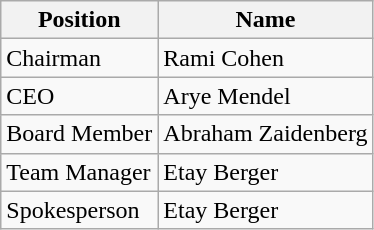<table class="wikitable">
<tr>
<th>Position</th>
<th>Name</th>
</tr>
<tr>
<td>Chairman</td>
<td>Rami Cohen</td>
</tr>
<tr>
<td>CEO</td>
<td>Arye Mendel</td>
</tr>
<tr>
<td>Board Member</td>
<td>Abraham Zaidenberg</td>
</tr>
<tr>
<td>Team Manager</td>
<td>Etay Berger</td>
</tr>
<tr>
<td>Spokesperson</td>
<td>Etay Berger</td>
</tr>
</table>
